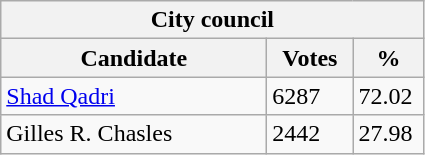<table class="wikitable">
<tr>
<th colspan="3">City council</th>
</tr>
<tr>
<th style="width: 170px">Candidate</th>
<th style="width: 50px">Votes</th>
<th style="width: 40px">%</th>
</tr>
<tr>
<td><a href='#'>Shad Qadri</a></td>
<td>6287</td>
<td>72.02</td>
</tr>
<tr>
<td>Gilles R. Chasles</td>
<td>2442</td>
<td>27.98</td>
</tr>
</table>
